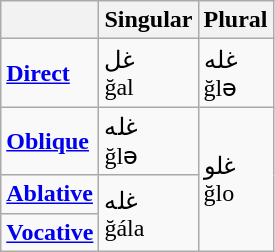<table class="wikitable">
<tr>
<th></th>
<th>Singular</th>
<th>Plural</th>
</tr>
<tr>
<td><strong><a href='#'>Direct</a></strong></td>
<td>غل<br>ğal</td>
<td>غله<br>ğlə</td>
</tr>
<tr>
<td><strong><a href='#'>Oblique</a></strong></td>
<td>غله<br>ğlə</td>
<td rowspan="3">غلو<br>ğlo</td>
</tr>
<tr>
<td><strong><a href='#'>Ablative</a></strong></td>
<td rowspan="2">غله<br>ğála</td>
</tr>
<tr>
<td><strong><a href='#'>Vocative</a></strong></td>
</tr>
</table>
